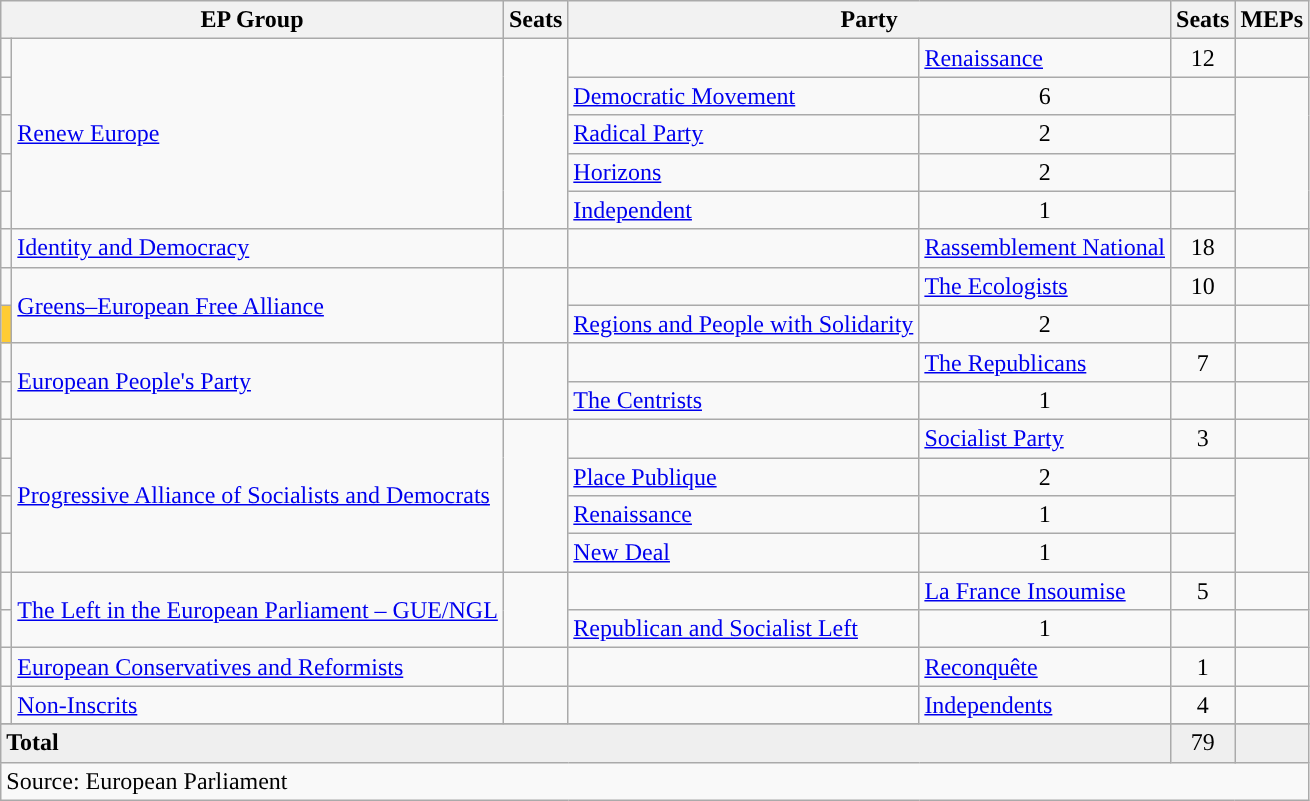<table class="wikitable">
<tr>
<th colspan=2>EP Group</th>
<th>Seats</th>
<th colspan=2>Party</th>
<th>Seats</th>
<th>MEPs</th>
</tr>
<tr>
<td></td>
<td rowspan="5"><a href='#'>Renew Europe</a></td>
<td rowspan="5"></td>
<td style="background:"></td>
<td><a href='#'>Renaissance</a></td>
<td align=center>12</td>
<td></td>
</tr>
<tr>
<td style="background:"></td>
<td><a href='#'>Democratic Movement</a></td>
<td align=center>6</td>
<td></td>
</tr>
<tr>
<td style="background:"></td>
<td><a href='#'>Radical Party</a></td>
<td align=center>2</td>
<td></td>
</tr>
<tr>
<td style="background:"></td>
<td><a href='#'>Horizons</a></td>
<td align=center>2</td>
<td></td>
</tr>
<tr>
<td style="background:"></td>
<td><a href='#'>Independent</a></td>
<td align=center>1</td>
<td></td>
</tr>
<tr>
<td></td>
<td><a href='#'>Identity and Democracy</a></td>
<td></td>
<td style="background:"></td>
<td><a href='#'>Rassemblement National</a></td>
<td align=center>18</td>
<td></td>
</tr>
<tr>
<td></td>
<td rowspan="2"><a href='#'>Greens–European Free Alliance</a></td>
<td rowspan="2"></td>
<td style="background:"></td>
<td><a href='#'>The Ecologists</a></td>
<td align=center>10</td>
<td></td>
</tr>
<tr>
<td style="background:#ffcc33;"></td>
<td><a href='#'>Regions and People with Solidarity</a></td>
<td align=center>2</td>
<td></td>
</tr>
<tr>
<td></td>
<td rowspan="2"><a href='#'>European People's Party</a></td>
<td rowspan="2"></td>
<td style="background:"></td>
<td><a href='#'>The Republicans</a></td>
<td align=center>7</td>
<td></td>
</tr>
<tr>
<td style="background:"></td>
<td><a href='#'>The Centrists</a></td>
<td align=center>1</td>
<td></td>
</tr>
<tr>
<td></td>
<td rowspan="4"><a href='#'>Progressive Alliance of Socialists and Democrats</a></td>
<td rowspan="4"></td>
<td style="background:"></td>
<td><a href='#'>Socialist Party</a></td>
<td align=center>3</td>
<td></td>
</tr>
<tr>
<td style="background:"></td>
<td><a href='#'>Place Publique</a></td>
<td align=center>2</td>
<td></td>
</tr>
<tr>
<td style="background:"></td>
<td><a href='#'>Renaissance</a></td>
<td align=center>1</td>
<td></td>
</tr>
<tr>
<td style="background:"></td>
<td><a href='#'>New Deal</a></td>
<td align=center>1</td>
<td></td>
</tr>
<tr>
<td></td>
<td rowspan="2"><a href='#'>The Left in the European Parliament – GUE/NGL</a></td>
<td rowspan="2"></td>
<td style="background:"></td>
<td><a href='#'>La France Insoumise</a></td>
<td align=center>5</td>
<td></td>
</tr>
<tr>
<td style="background:"></td>
<td><a href='#'>Republican and Socialist Left</a></td>
<td align=center>1</td>
<td></td>
</tr>
<tr>
<td></td>
<td><a href='#'>European Conservatives and Reformists</a></td>
<td></td>
<td style="background:"></td>
<td><a href='#'>Reconquête</a></td>
<td align=center>1</td>
<td></td>
</tr>
<tr>
<td></td>
<td><a href='#'>Non-Inscrits</a></td>
<td></td>
<td style="background:"></td>
<td><a href='#'>Independents</a></td>
<td align=center>4</td>
<td></td>
</tr>
<tr>
</tr>
<tr bgcolor="EFEFEF">
<td colspan=5 align=left><strong>Total</strong></td>
<td align=center>79</td>
<td></td>
</tr>
<tr>
<td colspan="7">Source: European Parliament</td>
</tr>
</table>
